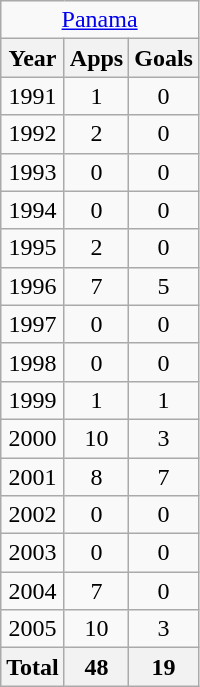<table class="wikitable" style="text-align:center">
<tr>
<td colspan=3><a href='#'>Panama</a></td>
</tr>
<tr>
<th>Year</th>
<th>Apps</th>
<th>Goals</th>
</tr>
<tr>
<td>1991</td>
<td>1</td>
<td>0</td>
</tr>
<tr>
<td>1992</td>
<td>2</td>
<td>0</td>
</tr>
<tr>
<td>1993</td>
<td>0</td>
<td>0</td>
</tr>
<tr>
<td>1994</td>
<td>0</td>
<td>0</td>
</tr>
<tr>
<td>1995</td>
<td>2</td>
<td>0</td>
</tr>
<tr>
<td>1996</td>
<td>7</td>
<td>5</td>
</tr>
<tr>
<td>1997</td>
<td>0</td>
<td>0</td>
</tr>
<tr>
<td>1998</td>
<td>0</td>
<td>0</td>
</tr>
<tr>
<td>1999</td>
<td>1</td>
<td>1</td>
</tr>
<tr>
<td>2000</td>
<td>10</td>
<td>3</td>
</tr>
<tr>
<td>2001</td>
<td>8</td>
<td>7</td>
</tr>
<tr>
<td>2002</td>
<td>0</td>
<td>0</td>
</tr>
<tr>
<td>2003</td>
<td>0</td>
<td>0</td>
</tr>
<tr>
<td>2004</td>
<td>7</td>
<td>0</td>
</tr>
<tr>
<td>2005</td>
<td>10</td>
<td>3</td>
</tr>
<tr>
<th>Total</th>
<th>48</th>
<th>19</th>
</tr>
</table>
